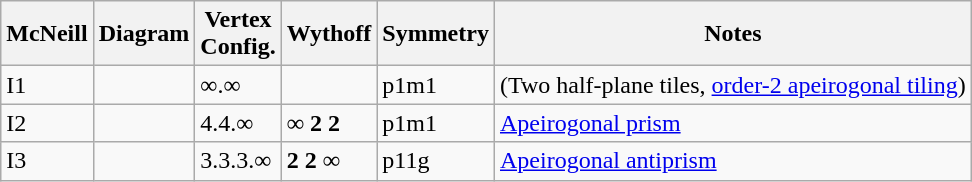<table class=wikitable>
<tr>
<th>McNeill</th>
<th>Diagram</th>
<th>Vertex<br>Config.</th>
<th>Wythoff</th>
<th>Symmetry</th>
<th>Notes</th>
</tr>
<tr>
<td>I1</td>
<td></td>
<td>∞.∞</td>
<td></td>
<td>p1m1</td>
<td>(Two half-plane tiles, <a href='#'>order-2 apeirogonal tiling</a>)</td>
</tr>
<tr>
<td>I2</td>
<td></td>
<td>4.4.∞</td>
<td><strong>∞ 2  2</strong></td>
<td>p1m1</td>
<td><a href='#'>Apeirogonal prism</a></td>
</tr>
<tr>
<td>I3</td>
<td></td>
<td>3.3.3.∞</td>
<td><strong> 2 2 ∞</strong></td>
<td>p11g</td>
<td><a href='#'>Apeirogonal antiprism</a></td>
</tr>
</table>
